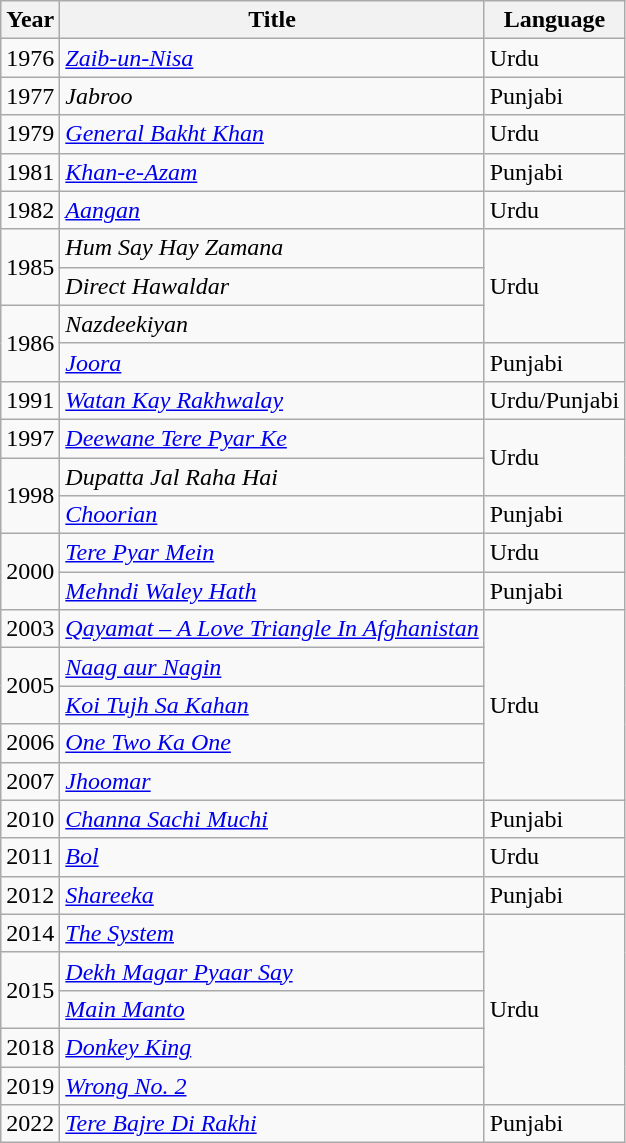<table class="wikitable sortable">
<tr>
<th><strong>Year</strong></th>
<th><strong>Title</strong></th>
<th>Language</th>
</tr>
<tr>
<td>1976</td>
<td><em><a href='#'>Zaib-un-Nisa</a></em></td>
<td>Urdu</td>
</tr>
<tr>
<td>1977</td>
<td><em>Jabroo</em></td>
<td>Punjabi</td>
</tr>
<tr>
<td>1979</td>
<td><em><a href='#'>General Bakht Khan</a></em></td>
<td>Urdu</td>
</tr>
<tr>
<td>1981</td>
<td><em><a href='#'>Khan-e-Azam</a></em></td>
<td>Punjabi</td>
</tr>
<tr>
<td>1982</td>
<td><em><a href='#'>Aangan</a></em></td>
<td>Urdu</td>
</tr>
<tr>
<td rowspan="2">1985</td>
<td><em>Hum Say Hay Zamana</em></td>
<td rowspan="3">Urdu</td>
</tr>
<tr>
<td><em>Direct Hawaldar</em></td>
</tr>
<tr>
<td rowspan=2>1986</td>
<td><em>Nazdeekiyan</em></td>
</tr>
<tr>
<td><em><a href='#'>Joora</a></em></td>
<td>Punjabi</td>
</tr>
<tr>
<td>1991</td>
<td><em><a href='#'>Watan Kay Rakhwalay</a></em></td>
<td>Urdu/Punjabi</td>
</tr>
<tr>
<td>1997</td>
<td><em><a href='#'>Deewane Tere Pyar Ke</a></em></td>
<td rowspan="2">Urdu</td>
</tr>
<tr>
<td rowspan="2">1998</td>
<td><em>Dupatta Jal Raha Hai</em></td>
</tr>
<tr>
<td><em><a href='#'>Choorian</a></em></td>
<td>Punjabi</td>
</tr>
<tr>
<td rowspan="2">2000</td>
<td><em><a href='#'>Tere Pyar Mein</a></em></td>
<td>Urdu</td>
</tr>
<tr>
<td><em><a href='#'>Mehndi Waley Hath</a></em></td>
<td>Punjabi</td>
</tr>
<tr>
<td>2003</td>
<td><em><a href='#'>Qayamat – A Love Triangle In Afghanistan</a></em></td>
<td rowspan="5">Urdu</td>
</tr>
<tr>
<td rowspan="2">2005</td>
<td><em><a href='#'>Naag aur Nagin</a></em></td>
</tr>
<tr>
<td><em><a href='#'>Koi Tujh Sa Kahan</a></em></td>
</tr>
<tr>
<td>2006</td>
<td><em><a href='#'>One Two Ka One</a></em></td>
</tr>
<tr>
<td>2007</td>
<td><em><a href='#'>Jhoomar</a></em></td>
</tr>
<tr>
<td>2010</td>
<td><em><a href='#'>Channa Sachi Muchi</a></em></td>
<td>Punjabi</td>
</tr>
<tr>
<td>2011</td>
<td><em><a href='#'>Bol</a></em></td>
<td>Urdu</td>
</tr>
<tr>
<td>2012</td>
<td><em><a href='#'>Shareeka</a></em></td>
<td>Punjabi</td>
</tr>
<tr>
<td>2014</td>
<td><em><a href='#'>The System</a></em></td>
<td rowspan="5">Urdu</td>
</tr>
<tr>
<td rowspan="2">2015</td>
<td><em><a href='#'>Dekh Magar Pyaar Say</a></em></td>
</tr>
<tr>
<td><em><a href='#'>Main Manto</a></em></td>
</tr>
<tr>
<td>2018</td>
<td><em><a href='#'>Donkey King</a></em></td>
</tr>
<tr>
<td>2019</td>
<td><em><a href='#'>Wrong No. 2</a></em></td>
</tr>
<tr>
<td>2022</td>
<td><em><a href='#'>Tere Bajre Di Rakhi</a></em></td>
<td>Punjabi</td>
</tr>
</table>
